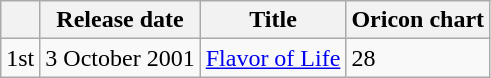<table class="wikitable">
<tr>
<th></th>
<th>Release date</th>
<th>Title</th>
<th>Oricon chart</th>
</tr>
<tr>
<td>1st</td>
<td>3 October 2001</td>
<td><a href='#'>Flavor of Life</a></td>
<td>28</td>
</tr>
</table>
